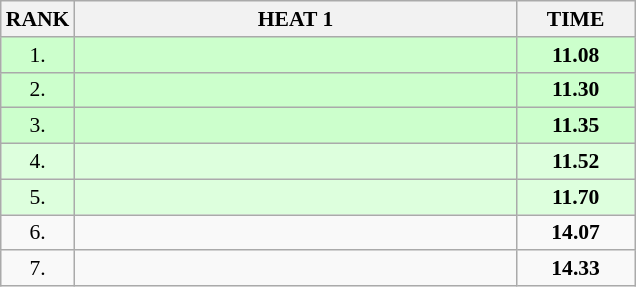<table class="wikitable" style="border-collapse: collapse; font-size: 90%;">
<tr>
<th>RANK</th>
<th style="width: 20em">HEAT 1</th>
<th style="width: 5em">TIME</th>
</tr>
<tr style="background:#ccffcc;">
<td align="center">1.</td>
<td></td>
<td align="center"><strong>11.08</strong></td>
</tr>
<tr style="background:#ccffcc;">
<td align="center">2.</td>
<td></td>
<td align="center"><strong>11.30</strong></td>
</tr>
<tr style="background:#ccffcc;">
<td align="center">3.</td>
<td></td>
<td align="center"><strong>11.35</strong></td>
</tr>
<tr style="background:#ddffdd;">
<td align="center">4.</td>
<td></td>
<td align="center"><strong>11.52</strong></td>
</tr>
<tr style="background:#ddffdd;">
<td align="center">5.</td>
<td></td>
<td align="center"><strong>11.70</strong></td>
</tr>
<tr>
<td align="center">6.</td>
<td></td>
<td align="center"><strong>14.07</strong></td>
</tr>
<tr>
<td align="center">7.</td>
<td></td>
<td align="center"><strong>14.33</strong></td>
</tr>
</table>
